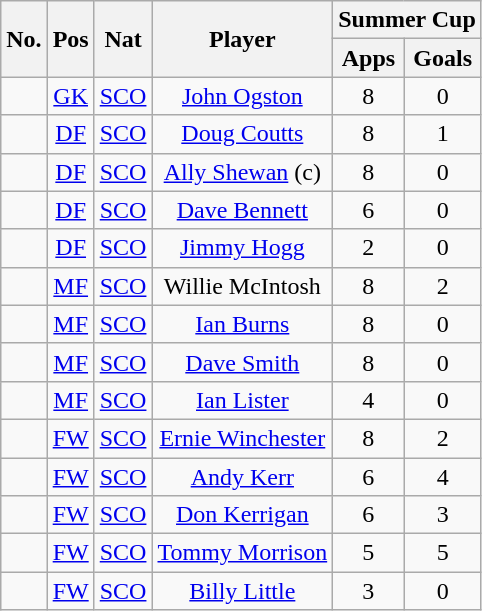<table class="wikitable sortable" style="text-align: center;">
<tr>
<th rowspan="2"><abbr>No.</abbr></th>
<th rowspan="2"><abbr>Pos</abbr></th>
<th rowspan="2"><abbr>Nat</abbr></th>
<th rowspan="2">Player</th>
<th colspan="2">Summer Cup</th>
</tr>
<tr>
<th>Apps</th>
<th>Goals</th>
</tr>
<tr>
<td></td>
<td><a href='#'>GK</a></td>
<td> <a href='#'>SCO</a></td>
<td><a href='#'>John Ogston</a></td>
<td>8</td>
<td>0</td>
</tr>
<tr>
<td></td>
<td><a href='#'>DF</a></td>
<td> <a href='#'>SCO</a></td>
<td><a href='#'>Doug Coutts</a></td>
<td>8</td>
<td>1</td>
</tr>
<tr>
<td></td>
<td><a href='#'>DF</a></td>
<td> <a href='#'>SCO</a></td>
<td><a href='#'>Ally Shewan</a> (c)</td>
<td>8</td>
<td>0</td>
</tr>
<tr>
<td></td>
<td><a href='#'>DF</a></td>
<td> <a href='#'>SCO</a></td>
<td><a href='#'>Dave Bennett</a></td>
<td>6</td>
<td>0</td>
</tr>
<tr>
<td></td>
<td><a href='#'>DF</a></td>
<td> <a href='#'>SCO</a></td>
<td><a href='#'>Jimmy Hogg</a></td>
<td>2</td>
<td>0</td>
</tr>
<tr>
<td></td>
<td><a href='#'>MF</a></td>
<td> <a href='#'>SCO</a></td>
<td>Willie McIntosh</td>
<td>8</td>
<td>2</td>
</tr>
<tr>
<td></td>
<td><a href='#'>MF</a></td>
<td> <a href='#'>SCO</a></td>
<td><a href='#'>Ian Burns</a></td>
<td>8</td>
<td>0</td>
</tr>
<tr>
<td></td>
<td><a href='#'>MF</a></td>
<td> <a href='#'>SCO</a></td>
<td><a href='#'>Dave Smith</a></td>
<td>8</td>
<td>0</td>
</tr>
<tr>
<td></td>
<td><a href='#'>MF</a></td>
<td> <a href='#'>SCO</a></td>
<td><a href='#'>Ian Lister</a></td>
<td>4</td>
<td>0</td>
</tr>
<tr>
<td></td>
<td><a href='#'>FW</a></td>
<td> <a href='#'>SCO</a></td>
<td><a href='#'>Ernie Winchester</a></td>
<td>8</td>
<td>2</td>
</tr>
<tr>
<td></td>
<td><a href='#'>FW</a></td>
<td> <a href='#'>SCO</a></td>
<td><a href='#'>Andy Kerr</a></td>
<td>6</td>
<td>4</td>
</tr>
<tr>
<td></td>
<td><a href='#'>FW</a></td>
<td> <a href='#'>SCO</a></td>
<td><a href='#'>Don Kerrigan</a></td>
<td>6</td>
<td>3</td>
</tr>
<tr>
<td></td>
<td><a href='#'>FW</a></td>
<td> <a href='#'>SCO</a></td>
<td><a href='#'>Tommy Morrison</a></td>
<td>5</td>
<td>5</td>
</tr>
<tr>
<td></td>
<td><a href='#'>FW</a></td>
<td> <a href='#'>SCO</a></td>
<td><a href='#'>Billy Little</a></td>
<td>3</td>
<td>0</td>
</tr>
</table>
